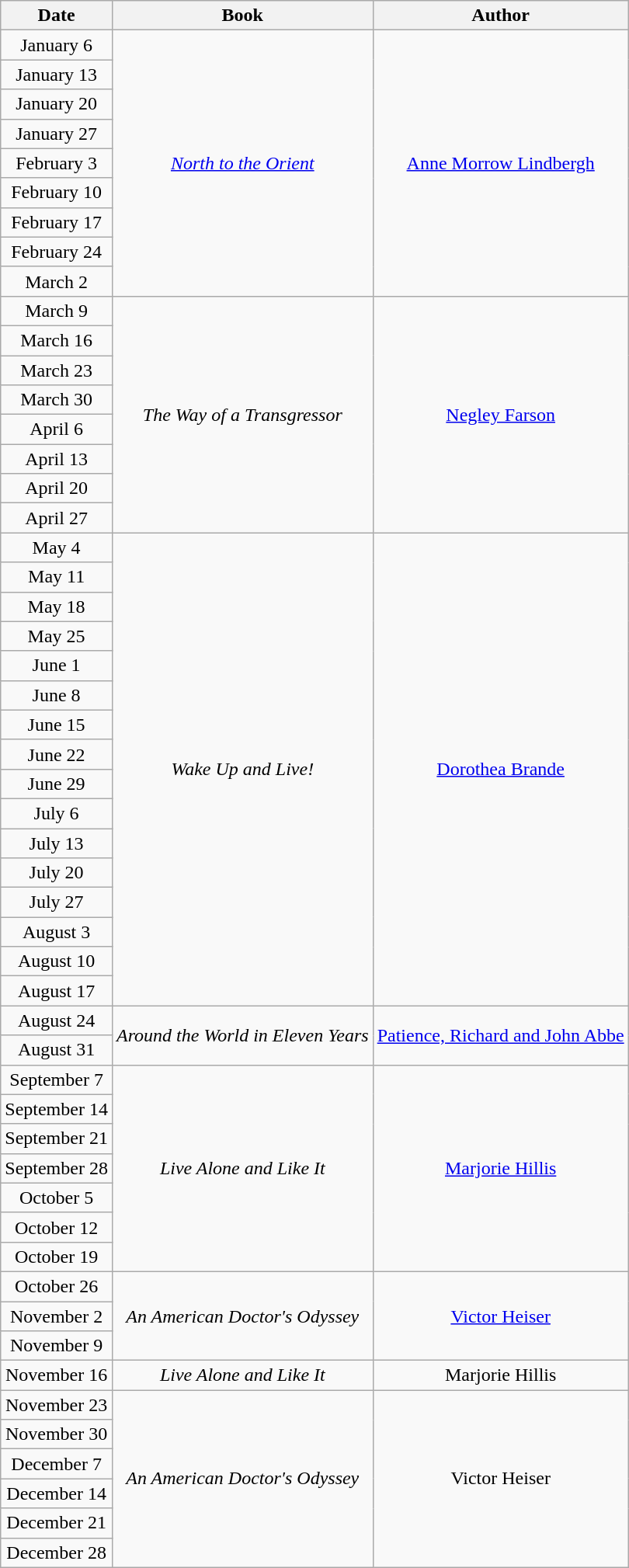<table class="wikitable sortable" style="text-align: center">
<tr>
<th>Date</th>
<th>Book</th>
<th>Author</th>
</tr>
<tr>
<td>January 6</td>
<td rowspan=9><em><a href='#'>North to the Orient</a></em></td>
<td rowspan=9><a href='#'>Anne Morrow Lindbergh</a></td>
</tr>
<tr>
<td>January 13</td>
</tr>
<tr>
<td>January 20</td>
</tr>
<tr>
<td>January 27</td>
</tr>
<tr>
<td>February 3</td>
</tr>
<tr>
<td>February 10</td>
</tr>
<tr>
<td>February 17</td>
</tr>
<tr>
<td>February 24</td>
</tr>
<tr>
<td>March 2</td>
</tr>
<tr>
<td>March 9</td>
<td rowspan=8><em>The Way of a Transgressor</em></td>
<td rowspan=8><a href='#'>Negley Farson</a></td>
</tr>
<tr>
<td>March 16</td>
</tr>
<tr>
<td>March 23</td>
</tr>
<tr>
<td>March 30</td>
</tr>
<tr>
<td>April 6</td>
</tr>
<tr>
<td>April 13</td>
</tr>
<tr>
<td>April 20</td>
</tr>
<tr>
<td>April 27</td>
</tr>
<tr>
<td>May 4</td>
<td rowspan=16><em>Wake Up and Live!</em></td>
<td rowspan=16><a href='#'>Dorothea Brande</a></td>
</tr>
<tr>
<td>May 11</td>
</tr>
<tr>
<td>May 18</td>
</tr>
<tr>
<td>May 25</td>
</tr>
<tr>
<td>June 1</td>
</tr>
<tr>
<td>June 8</td>
</tr>
<tr>
<td>June 15</td>
</tr>
<tr>
<td>June 22</td>
</tr>
<tr>
<td>June 29</td>
</tr>
<tr>
<td>July 6</td>
</tr>
<tr>
<td>July 13</td>
</tr>
<tr>
<td>July 20</td>
</tr>
<tr>
<td>July 27</td>
</tr>
<tr>
<td>August 3</td>
</tr>
<tr>
<td>August 10</td>
</tr>
<tr>
<td>August 17</td>
</tr>
<tr>
<td>August 24</td>
<td rowspan=2><em>Around the World in Eleven Years</em></td>
<td rowspan=2><a href='#'>Patience, Richard and John Abbe</a></td>
</tr>
<tr>
<td>August 31</td>
</tr>
<tr>
<td>September 7</td>
<td rowspan=7><em>Live Alone and Like It</em></td>
<td rowspan=7><a href='#'>Marjorie Hillis</a></td>
</tr>
<tr>
<td>September 14</td>
</tr>
<tr>
<td>September 21</td>
</tr>
<tr>
<td>September 28</td>
</tr>
<tr>
<td>October 5</td>
</tr>
<tr>
<td>October 12</td>
</tr>
<tr>
<td>October 19</td>
</tr>
<tr>
<td>October 26</td>
<td rowspan=3><em>An American Doctor's Odyssey</em></td>
<td rowspan=3><a href='#'>Victor Heiser</a></td>
</tr>
<tr>
<td>November 2</td>
</tr>
<tr>
<td>November 9</td>
</tr>
<tr>
<td>November 16</td>
<td><em>Live Alone and Like It</em></td>
<td>Marjorie Hillis</td>
</tr>
<tr>
<td>November 23</td>
<td rowspan=6><em>An American Doctor's Odyssey</em></td>
<td rowspan=6>Victor Heiser</td>
</tr>
<tr>
<td>November 30</td>
</tr>
<tr>
<td>December 7</td>
</tr>
<tr>
<td>December 14</td>
</tr>
<tr>
<td>December 21</td>
</tr>
<tr>
<td>December 28</td>
</tr>
</table>
